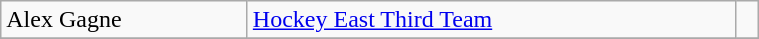<table class="wikitable" width=40%>
<tr>
<td>Alex Gagne</td>
<td rowspan=1><a href='#'>Hockey East Third Team</a></td>
<td rowspan=1></td>
</tr>
<tr>
</tr>
</table>
